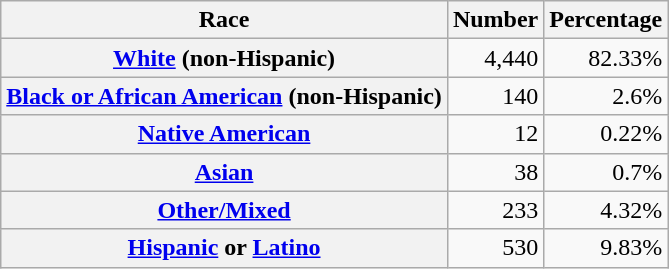<table class="wikitable" style="text-align:right">
<tr>
<th scope="col">Race</th>
<th scope="col">Number</th>
<th scope="col">Percentage</th>
</tr>
<tr>
<th scope="row"><a href='#'>White</a> (non-Hispanic)</th>
<td>4,440</td>
<td>82.33%</td>
</tr>
<tr>
<th scope="row"><a href='#'>Black or African American</a> (non-Hispanic)</th>
<td>140</td>
<td>2.6%</td>
</tr>
<tr>
<th scope="row"><a href='#'>Native American</a></th>
<td>12</td>
<td>0.22%</td>
</tr>
<tr>
<th scope="row"><a href='#'>Asian</a></th>
<td>38</td>
<td>0.7%</td>
</tr>
<tr>
<th scope="row"><a href='#'>Other/Mixed</a></th>
<td>233</td>
<td>4.32%</td>
</tr>
<tr>
<th scope="row"><a href='#'>Hispanic</a> or <a href='#'>Latino</a></th>
<td>530</td>
<td>9.83%</td>
</tr>
</table>
